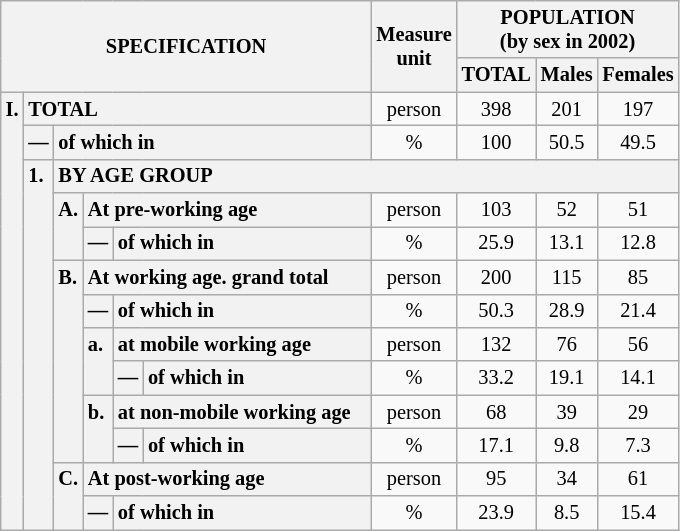<table class="wikitable" style="font-size:85%; text-align:center">
<tr>
<th rowspan="2" colspan="6">SPECIFICATION</th>
<th rowspan="2">Measure<br> unit</th>
<th colspan="3" rowspan="1">POPULATION<br> (by sex in 2002)</th>
</tr>
<tr>
<th>TOTAL</th>
<th>Males</th>
<th>Females</th>
</tr>
<tr>
<th style="text-align:left" valign="top" rowspan="13">I.</th>
<th style="text-align:left" colspan="5">TOTAL</th>
<td>person</td>
<td>398</td>
<td>201</td>
<td>197</td>
</tr>
<tr>
<th style="text-align:left" valign="top">—</th>
<th style="text-align:left" colspan="4">of which in</th>
<td>%</td>
<td>100</td>
<td>50.5</td>
<td>49.5</td>
</tr>
<tr>
<th style="text-align:left" valign="top" rowspan="11">1.</th>
<th style="text-align:left" colspan="19">BY AGE GROUP</th>
</tr>
<tr>
<th style="text-align:left" valign="top" rowspan="2">A.</th>
<th style="text-align:left" colspan="3">At pre-working age</th>
<td>person</td>
<td>103</td>
<td>52</td>
<td>51</td>
</tr>
<tr>
<th style="text-align:left" valign="top">—</th>
<th style="text-align:left" valign="top" colspan="2">of which in</th>
<td>%</td>
<td>25.9</td>
<td>13.1</td>
<td>12.8</td>
</tr>
<tr>
<th style="text-align:left" valign="top" rowspan="6">B.</th>
<th style="text-align:left" colspan="3">At working age. grand total</th>
<td>person</td>
<td>200</td>
<td>115</td>
<td>85</td>
</tr>
<tr>
<th style="text-align:left" valign="top">—</th>
<th style="text-align:left" valign="top" colspan="2">of which in</th>
<td>%</td>
<td>50.3</td>
<td>28.9</td>
<td>21.4</td>
</tr>
<tr>
<th style="text-align:left" valign="top" rowspan="2">a.</th>
<th style="text-align:left" colspan="2">at mobile working age</th>
<td>person</td>
<td>132</td>
<td>76</td>
<td>56</td>
</tr>
<tr>
<th style="text-align:left" valign="top">—</th>
<th style="text-align:left" valign="top" colspan="1">of which in                        </th>
<td>%</td>
<td>33.2</td>
<td>19.1</td>
<td>14.1</td>
</tr>
<tr>
<th style="text-align:left" valign="top" rowspan="2">b.</th>
<th style="text-align:left" colspan="2">at non-mobile working age</th>
<td>person</td>
<td>68</td>
<td>39</td>
<td>29</td>
</tr>
<tr>
<th style="text-align:left" valign="top">—</th>
<th style="text-align:left" valign="top" colspan="1">of which in                        </th>
<td>%</td>
<td>17.1</td>
<td>9.8</td>
<td>7.3</td>
</tr>
<tr>
<th style="text-align:left" valign="top" rowspan="2">C.</th>
<th style="text-align:left" colspan="3">At post-working age</th>
<td>person</td>
<td>95</td>
<td>34</td>
<td>61</td>
</tr>
<tr>
<th style="text-align:left" valign="top">—</th>
<th style="text-align:left" valign="top" colspan="2">of which in</th>
<td>%</td>
<td>23.9</td>
<td>8.5</td>
<td>15.4</td>
</tr>
</table>
